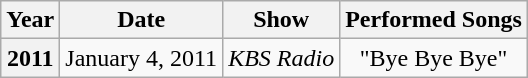<table class="wikitable plainrowheaders" style="text-align:center">
<tr>
<th scope="col">Year</th>
<th>Date</th>
<th>Show</th>
<th>Performed Songs</th>
</tr>
<tr>
<th scope="row">2011</th>
<td>January 4, 2011</td>
<td><em>KBS Radio</em></td>
<td>"Bye Bye Bye" </td>
</tr>
</table>
